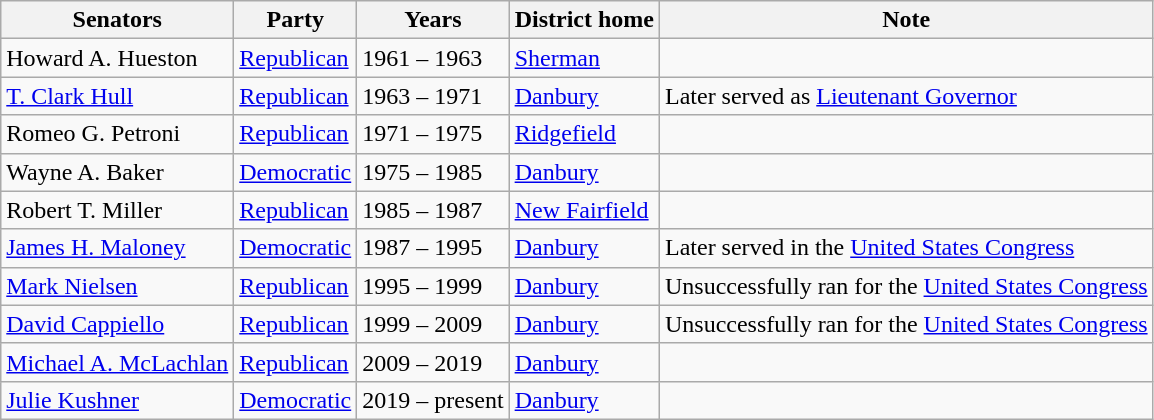<table class=wikitable>
<tr valign=bottom>
<th>Senators</th>
<th>Party</th>
<th>Years</th>
<th>District home</th>
<th>Note</th>
</tr>
<tr>
<td>Howard A. Hueston</td>
<td><a href='#'>Republican</a></td>
<td>1961 – 1963</td>
<td><a href='#'>Sherman</a></td>
<td></td>
</tr>
<tr>
<td><a href='#'>T. Clark Hull</a></td>
<td><a href='#'>Republican</a></td>
<td>1963 – 1971</td>
<td><a href='#'>Danbury</a></td>
<td>Later served as <a href='#'>Lieutenant Governor</a></td>
</tr>
<tr>
<td>Romeo G. Petroni</td>
<td><a href='#'>Republican</a></td>
<td>1971 – 1975</td>
<td><a href='#'>Ridgefield</a></td>
<td></td>
</tr>
<tr>
<td>Wayne A. Baker</td>
<td><a href='#'>Democratic</a></td>
<td>1975 – 1985</td>
<td><a href='#'>Danbury</a></td>
<td></td>
</tr>
<tr>
<td>Robert T. Miller</td>
<td><a href='#'>Republican</a></td>
<td>1985 – 1987</td>
<td><a href='#'>New Fairfield</a></td>
<td></td>
</tr>
<tr>
<td><a href='#'>James H. Maloney</a></td>
<td><a href='#'>Democratic</a></td>
<td>1987 – 1995</td>
<td><a href='#'>Danbury</a></td>
<td>Later served in the <a href='#'>United States Congress</a></td>
</tr>
<tr>
<td><a href='#'>Mark Nielsen</a></td>
<td><a href='#'>Republican</a></td>
<td>1995 – 1999</td>
<td><a href='#'>Danbury</a></td>
<td>Unsuccessfully ran for the <a href='#'>United States Congress</a></td>
</tr>
<tr>
<td><a href='#'>David Cappiello</a></td>
<td><a href='#'>Republican</a></td>
<td>1999 – 2009</td>
<td><a href='#'>Danbury</a></td>
<td>Unsuccessfully ran for the <a href='#'>United States Congress</a></td>
</tr>
<tr>
<td><a href='#'>Michael A. McLachlan</a></td>
<td><a href='#'>Republican</a></td>
<td>2009 – 2019</td>
<td><a href='#'>Danbury</a></td>
<td></td>
</tr>
<tr>
<td><a href='#'>Julie Kushner</a></td>
<td><a href='#'>Democratic</a></td>
<td>2019 – present</td>
<td><a href='#'>Danbury</a></td>
<td></td>
</tr>
</table>
